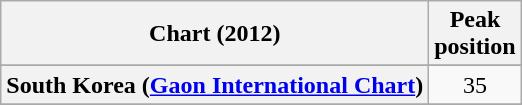<table class="wikitable sortable plainrowheaders" style="text-align:center;">
<tr>
<th>Chart (2012)</th>
<th>Peak<br>position</th>
</tr>
<tr>
</tr>
<tr>
</tr>
<tr>
</tr>
<tr>
</tr>
<tr>
</tr>
<tr>
</tr>
<tr>
</tr>
<tr>
</tr>
<tr>
<th scope="row">South Korea (<a href='#'>Gaon International Chart</a>)</th>
<td>35</td>
</tr>
<tr>
</tr>
<tr>
</tr>
<tr>
</tr>
<tr>
</tr>
<tr>
</tr>
<tr>
</tr>
</table>
